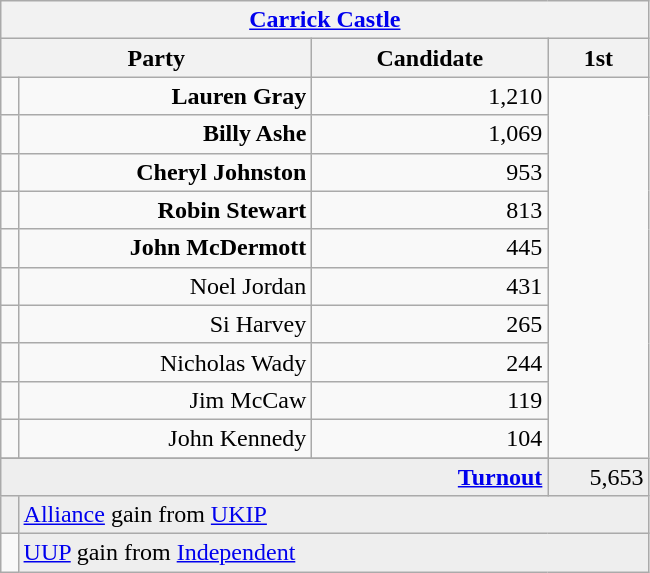<table class="wikitable">
<tr>
<th colspan="4" align="center"><a href='#'>Carrick Castle</a></th>
</tr>
<tr>
<th colspan="2" align="center" width=200>Party</th>
<th width=150>Candidate</th>
<th width=60>1st </th>
</tr>
<tr>
<td></td>
<td align="right"><strong>Lauren Gray</strong></td>
<td align="right">1,210</td>
</tr>
<tr>
<td></td>
<td align="right"><strong>Billy Ashe</strong></td>
<td align="right">1,069</td>
</tr>
<tr>
<td></td>
<td align="right"><strong>Cheryl Johnston</strong></td>
<td align="right">953</td>
</tr>
<tr>
<td></td>
<td align="right"><strong>Robin Stewart</strong></td>
<td align="right">813</td>
</tr>
<tr>
<td></td>
<td align="right"><strong>John McDermott</strong></td>
<td align="right">445</td>
</tr>
<tr>
<td></td>
<td align="right">Noel Jordan</td>
<td align="right">431</td>
</tr>
<tr>
<td></td>
<td align="right">Si Harvey</td>
<td align="right">265</td>
</tr>
<tr>
<td></td>
<td align="right">Nicholas Wady</td>
<td align="right">244</td>
</tr>
<tr>
<td></td>
<td align="right">Jim McCaw</td>
<td align="right">119</td>
</tr>
<tr>
<td></td>
<td align="right">John Kennedy</td>
<td align="right">104</td>
</tr>
<tr>
</tr>
<tr bgcolor="EEEEEE">
<td colspan=3 align="right"><strong><a href='#'>Turnout</a></strong></td>
<td align="right">5,653</td>
</tr>
<tr bgcolor="EEEEEE">
<td bgcolor=></td>
<td colspan=4 bgcolor="EEEEEE"><a href='#'>Alliance</a> gain from <a href='#'>UKIP</a></td>
</tr>
<tr>
<td bgcolor=></td>
<td colspan=4 bgcolor="EEEEEE"><a href='#'>UUP</a> gain from <a href='#'>Independent</a></td>
</tr>
</table>
